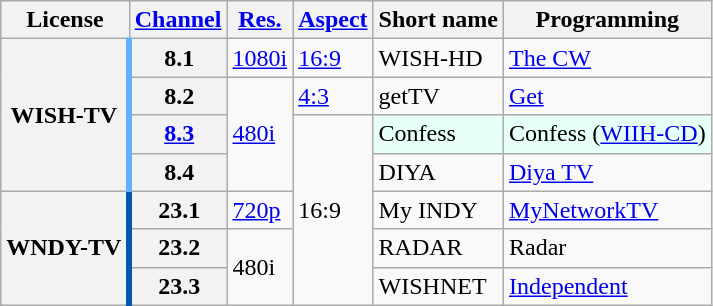<table class="wikitable">
<tr>
<th scope = "col">License</th>
<th scope = "col"><a href='#'>Channel</a></th>
<th scope = "col"><a href='#'>Res.</a></th>
<th scope = "col"><a href='#'>Aspect</a></th>
<th scope = "col">Short name</th>
<th scope = "col">Programming</th>
</tr>
<tr>
<th rowspan = "4" style="border-right: 4px solid #60B0FF;">WISH-TV</th>
<th scope = "row">8.1</th>
<td><a href='#'>1080i</a></td>
<td><a href='#'>16:9</a></td>
<td>WISH-HD</td>
<td><a href='#'>The CW</a></td>
</tr>
<tr>
<th scope = "row">8.2</th>
<td rowspan="3"><a href='#'>480i</a></td>
<td><a href='#'>4:3</a></td>
<td>getTV</td>
<td><a href='#'>Get</a></td>
</tr>
<tr>
<th scope = "row"><a href='#'>8.3</a></th>
<td rowspan="5">16:9</td>
<td style="background-color: #E6FFF7;">Confess</td>
<td style="background-color: #E6FFF7;">Confess (<a href='#'>WIIH-CD</a>)</td>
</tr>
<tr>
<th scope = "row">8.4</th>
<td>DIYA</td>
<td><a href='#'>Diya TV</a></td>
</tr>
<tr>
<th rowspan = "3" scope = "row" style="border-right: 4px solid #0057AF;">WNDY-TV</th>
<th scope = "row">23.1</th>
<td><a href='#'>720p</a></td>
<td>My INDY</td>
<td><a href='#'>MyNetworkTV</a></td>
</tr>
<tr>
<th scope = "row">23.2</th>
<td rowspan=2>480i</td>
<td>RADAR</td>
<td>Radar</td>
</tr>
<tr>
<th scope = "row">23.3</th>
<td>WISHNET</td>
<td><a href='#'>Independent</a></td>
</tr>
</table>
